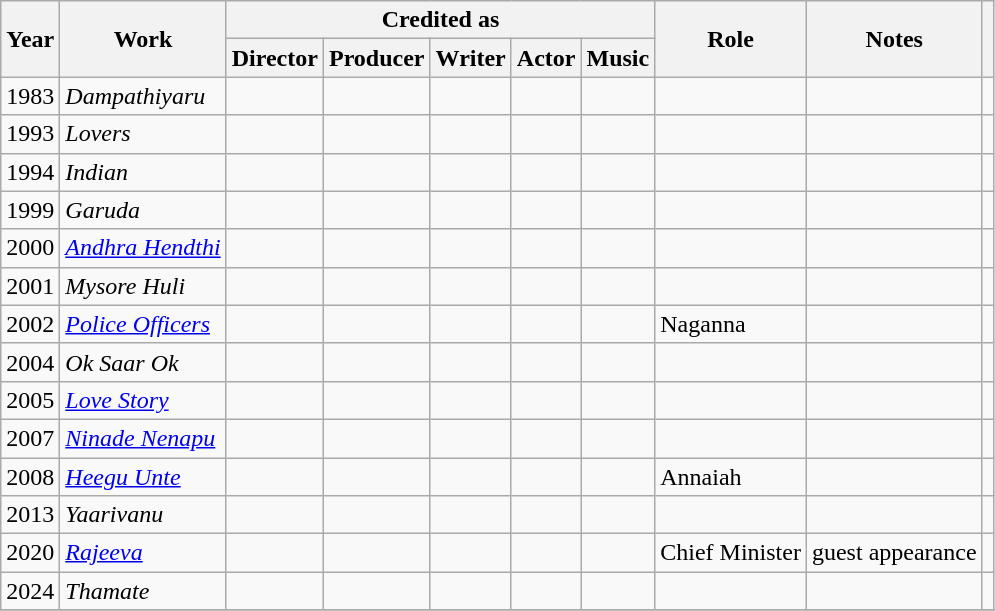<table class="wikitable">
<tr>
<th rowspan="2">Year</th>
<th rowspan="2">Work</th>
<th colspan="5">Credited as</th>
<th rowspan="2">Role</th>
<th rowspan="2">Notes</th>
<th rowspan="2"></th>
</tr>
<tr>
<th>Director</th>
<th>Producer</th>
<th>Writer</th>
<th>Actor</th>
<th>Music</th>
</tr>
<tr>
<td>1983</td>
<td><em>Dampathiyaru</em></td>
<td></td>
<td></td>
<td></td>
<td></td>
<td></td>
<td></td>
<td></td>
<td></td>
</tr>
<tr>
<td>1993</td>
<td><em>Lovers</em></td>
<td></td>
<td></td>
<td></td>
<td></td>
<td></td>
<td></td>
<td></td>
<td></td>
</tr>
<tr>
<td>1994</td>
<td><em>Indian</em></td>
<td></td>
<td></td>
<td></td>
<td></td>
<td></td>
<td></td>
<td></td>
<td></td>
</tr>
<tr>
<td>1999</td>
<td><em>Garuda</em></td>
<td></td>
<td></td>
<td></td>
<td></td>
<td></td>
<td></td>
<td></td>
<td></td>
</tr>
<tr>
<td>2000</td>
<td><em><a href='#'>Andhra Hendthi</a></em></td>
<td></td>
<td></td>
<td></td>
<td></td>
<td></td>
<td></td>
<td></td>
<td></td>
</tr>
<tr>
<td>2001</td>
<td><em>Mysore Huli</em></td>
<td></td>
<td></td>
<td></td>
<td></td>
<td></td>
<td></td>
<td></td>
<td></td>
</tr>
<tr>
<td>2002</td>
<td><em><a href='#'>Police Officers</a></em></td>
<td></td>
<td></td>
<td></td>
<td></td>
<td></td>
<td>Naganna</td>
<td></td>
<td></td>
</tr>
<tr>
<td>2004</td>
<td><em>Ok Saar Ok</em></td>
<td></td>
<td></td>
<td></td>
<td></td>
<td></td>
<td></td>
<td></td>
<td></td>
</tr>
<tr>
<td>2005</td>
<td><em><a href='#'>Love Story</a></em></td>
<td></td>
<td></td>
<td></td>
<td></td>
<td></td>
<td></td>
<td></td>
<td></td>
</tr>
<tr>
<td>2007</td>
<td><em><a href='#'>Ninade Nenapu</a></em></td>
<td></td>
<td></td>
<td></td>
<td></td>
<td></td>
<td></td>
<td></td>
<td></td>
</tr>
<tr>
<td>2008</td>
<td><em><a href='#'>Heegu Unte</a></em></td>
<td></td>
<td></td>
<td></td>
<td></td>
<td></td>
<td>Annaiah</td>
<td></td>
<td></td>
</tr>
<tr>
<td>2013</td>
<td><em>Yaarivanu</em></td>
<td></td>
<td></td>
<td></td>
<td></td>
<td></td>
<td></td>
<td></td>
<td></td>
</tr>
<tr>
<td>2020</td>
<td><em><a href='#'>Rajeeva</a></em></td>
<td></td>
<td></td>
<td></td>
<td></td>
<td></td>
<td>Chief Minister</td>
<td>guest appearance</td>
<td></td>
</tr>
<tr>
<td>2024</td>
<td><em>Thamate</em></td>
<td></td>
<td></td>
<td></td>
<td></td>
<td></td>
<td></td>
<td></td>
<td></td>
</tr>
<tr>
</tr>
</table>
